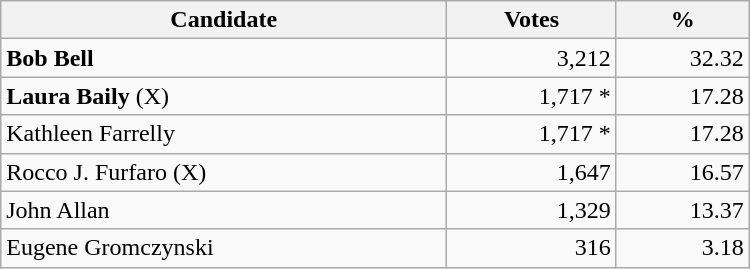<table style="width:500px;" class="wikitable">
<tr>
<th align="center">Candidate</th>
<th align="center">Votes</th>
<th align="center">%</th>
</tr>
<tr>
<td align="left"><strong>Bob Bell</strong></td>
<td align="right">3,212</td>
<td align="right">32.32</td>
</tr>
<tr>
<td align="left"><strong>Laura Baily</strong> (X)</td>
<td align="right">1,717 *</td>
<td align="right">17.28</td>
</tr>
<tr>
<td align="left">Kathleen Farrelly</td>
<td align="right">1,717 *</td>
<td align="right">17.28</td>
</tr>
<tr>
<td align="left">Rocco J. Furfaro (X)</td>
<td align="right">1,647</td>
<td align="right">16.57</td>
</tr>
<tr>
<td align="left">John Allan</td>
<td align="right">1,329</td>
<td align="right">13.37</td>
</tr>
<tr>
<td align="left">Eugene Gromczynski</td>
<td align="right">316</td>
<td align="right">3.18</td>
</tr>
</table>
